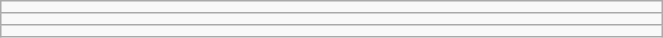<table class="wikitable" style=" text-align:center; font-size:110%;" width="35%">
<tr>
<td></td>
</tr>
<tr>
<td></td>
</tr>
<tr>
<td></td>
</tr>
</table>
